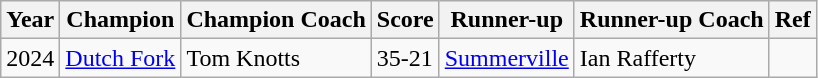<table class="wikitable sortable">
<tr>
<th scope="col">Year</th>
<th scope="col">Champion</th>
<th scope="col">Champion Coach</th>
<th scope="col">Score</th>
<th scope="col">Runner-up</th>
<th scope="col">Runner-up Coach</th>
<th scope="col">Ref</th>
</tr>
<tr>
<td>2024</td>
<td><a href='#'>Dutch Fork</a></td>
<td>Tom Knotts</td>
<td>35-21</td>
<td><a href='#'>Summerville</a></td>
<td>Ian Rafferty</td>
<td></td>
</tr>
</table>
